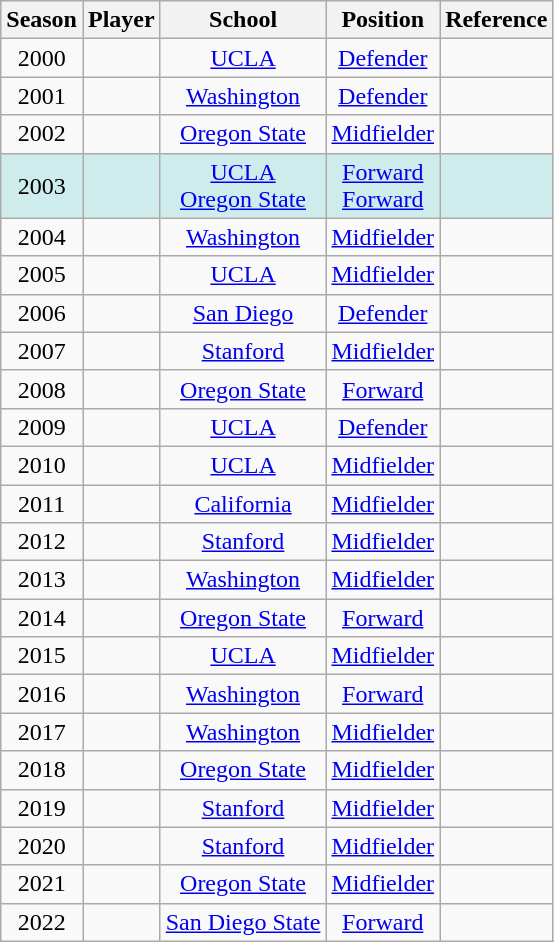<table class="wikitable sortable">
<tr>
<th>Season</th>
<th>Player</th>
<th>School</th>
<th>Position</th>
<th class="unsortable">Reference</th>
</tr>
<tr>
<td align="center">2000</td>
<td align="center"></td>
<td align="center"><a href='#'>UCLA</a></td>
<td align="center"><a href='#'>Defender</a></td>
<td align="center"></td>
</tr>
<tr>
<td align="center">2001</td>
<td align="center"></td>
<td align="center"><a href='#'>Washington</a></td>
<td align="center"><a href='#'>Defender</a></td>
<td align="center"></td>
</tr>
<tr>
<td align="center">2002</td>
<td align="center"></td>
<td align="center"><a href='#'>Oregon State</a></td>
<td align="center"><a href='#'>Midfielder</a></td>
<td align="center"></td>
</tr>
<tr style="background-color:#CFECEC;">
<td align="center">2003</td>
<td align="center"><br></td>
<td align="center"><a href='#'>UCLA</a><br><a href='#'>Oregon State</a></td>
<td align="center"><a href='#'>Forward</a><br><a href='#'>Forward</a></td>
<td align="center"></td>
</tr>
<tr>
<td align="center">2004</td>
<td align="center"></td>
<td align="center"><a href='#'>Washington</a></td>
<td align="center"><a href='#'>Midfielder</a></td>
<td align="center"></td>
</tr>
<tr>
<td align="center">2005</td>
<td align="center"></td>
<td align="center"><a href='#'>UCLA</a></td>
<td align="center"><a href='#'>Midfielder</a></td>
<td align="center"></td>
</tr>
<tr>
<td align="center">2006</td>
<td align="center"></td>
<td align="center"><a href='#'>San Diego</a></td>
<td align="center"><a href='#'>Defender</a></td>
<td align="center"></td>
</tr>
<tr>
<td align="center">2007</td>
<td align="center"></td>
<td align="center"><a href='#'>Stanford</a></td>
<td align="center"><a href='#'>Midfielder</a></td>
<td align="center"></td>
</tr>
<tr>
<td align="center">2008</td>
<td align="center"></td>
<td align="center"><a href='#'>Oregon State</a></td>
<td align="center"><a href='#'>Forward</a></td>
<td align="center"></td>
</tr>
<tr>
<td align="center">2009</td>
<td align="center"></td>
<td align="center"><a href='#'>UCLA</a></td>
<td align="center"><a href='#'>Defender</a></td>
<td align="center"></td>
</tr>
<tr>
<td align="center">2010</td>
<td align="center"></td>
<td align="center"><a href='#'>UCLA</a></td>
<td align="center"><a href='#'>Midfielder</a></td>
<td align="center"></td>
</tr>
<tr>
<td align="center">2011</td>
<td align="center"></td>
<td align="center"><a href='#'>California</a></td>
<td align="center"><a href='#'>Midfielder</a></td>
<td align="center"></td>
</tr>
<tr>
<td align="center">2012</td>
<td align="center"></td>
<td align="center"><a href='#'>Stanford</a></td>
<td align="center"><a href='#'>Midfielder</a></td>
<td align="center"></td>
</tr>
<tr>
<td align="center">2013</td>
<td align="center"></td>
<td align="center"><a href='#'>Washington</a></td>
<td align="center"><a href='#'>Midfielder</a></td>
<td align="center"></td>
</tr>
<tr>
<td align="center">2014</td>
<td align="center"></td>
<td align="center"><a href='#'>Oregon State</a></td>
<td align="center"><a href='#'>Forward</a></td>
<td align="center"></td>
</tr>
<tr>
<td align="center">2015</td>
<td align="center"></td>
<td align="center"><a href='#'>UCLA</a></td>
<td align="center"><a href='#'>Midfielder</a></td>
<td align="center"></td>
</tr>
<tr>
<td align="center">2016</td>
<td align="center"></td>
<td align="center"><a href='#'>Washington</a></td>
<td align="center"><a href='#'>Forward</a></td>
<td align="center"></td>
</tr>
<tr>
<td align="center">2017</td>
<td align="center"></td>
<td align="center"><a href='#'>Washington</a></td>
<td align="center"><a href='#'>Midfielder</a></td>
<td align="center"></td>
</tr>
<tr>
<td align="center">2018</td>
<td align="center"></td>
<td align="center"><a href='#'>Oregon State</a></td>
<td align="center"><a href='#'>Midfielder</a></td>
<td align="center"></td>
</tr>
<tr>
<td align="center">2019</td>
<td align="center"></td>
<td align="center"><a href='#'>Stanford</a></td>
<td align="center"><a href='#'>Midfielder</a></td>
<td align="center"></td>
</tr>
<tr>
<td align="center">2020</td>
<td align="center"></td>
<td align="center"><a href='#'>Stanford</a></td>
<td align="center"><a href='#'>Midfielder</a></td>
<td align="center"></td>
</tr>
<tr>
<td align="center">2021</td>
<td align="center"></td>
<td align="center"><a href='#'>Oregon State</a></td>
<td align="center"><a href='#'>Midfielder</a></td>
<td align="center"></td>
</tr>
<tr>
<td align="center">2022</td>
<td align="center"></td>
<td align="center"><a href='#'>San Diego State</a></td>
<td align="center"><a href='#'>Forward</a></td>
<td align="center"></td>
</tr>
</table>
